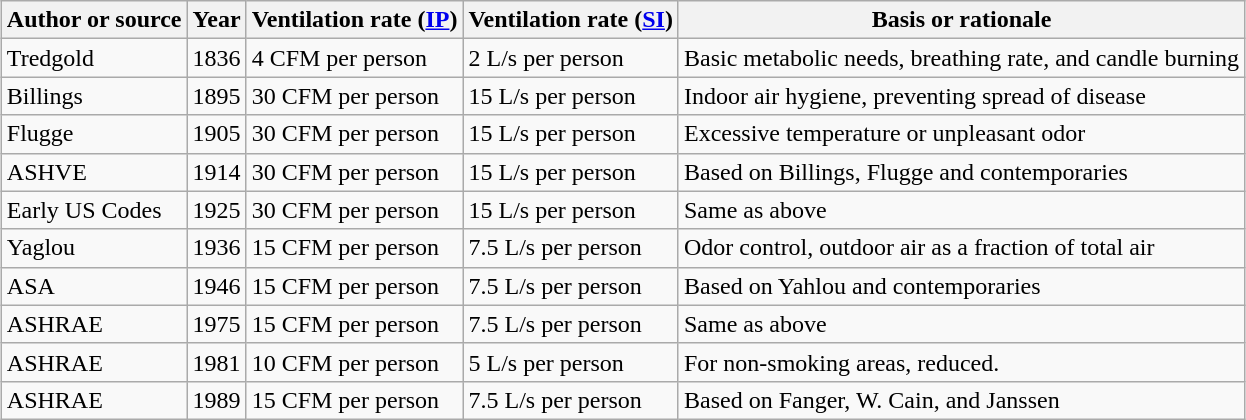<table class="wikitable" style="margin:1em auto;">
<tr>
<th>Author or source</th>
<th>Year</th>
<th>Ventilation rate (<a href='#'>IP</a>)</th>
<th>Ventilation rate (<a href='#'>SI</a>)</th>
<th>Basis or rationale</th>
</tr>
<tr>
<td>Tredgold</td>
<td>1836</td>
<td>4 CFM per person</td>
<td>2 L/s per person</td>
<td>Basic metabolic needs, breathing rate, and candle burning</td>
</tr>
<tr>
<td>Billings</td>
<td>1895</td>
<td>30 CFM per person</td>
<td>15 L/s per person</td>
<td>Indoor air hygiene, preventing spread of disease</td>
</tr>
<tr>
<td>Flugge</td>
<td>1905</td>
<td>30 CFM per person</td>
<td>15 L/s per person</td>
<td>Excessive temperature or unpleasant odor</td>
</tr>
<tr>
<td>ASHVE</td>
<td>1914</td>
<td>30 CFM per person</td>
<td>15 L/s per person</td>
<td>Based on Billings, Flugge and contemporaries</td>
</tr>
<tr>
<td>Early US Codes</td>
<td>1925</td>
<td>30 CFM per person</td>
<td>15 L/s per person</td>
<td>Same as above</td>
</tr>
<tr>
<td>Yaglou</td>
<td>1936</td>
<td>15 CFM per person</td>
<td>7.5 L/s per person</td>
<td>Odor control, outdoor air as a fraction of total air</td>
</tr>
<tr>
<td>ASA</td>
<td>1946</td>
<td>15 CFM per person</td>
<td>7.5 L/s per person</td>
<td>Based on Yahlou and contemporaries</td>
</tr>
<tr>
<td>ASHRAE</td>
<td>1975</td>
<td>15 CFM per person</td>
<td>7.5 L/s per person</td>
<td>Same as above</td>
</tr>
<tr>
<td>ASHRAE</td>
<td>1981</td>
<td>10 CFM per person</td>
<td>5 L/s per person</td>
<td>For non-smoking areas, reduced.</td>
</tr>
<tr>
<td>ASHRAE</td>
<td>1989</td>
<td>15 CFM per person</td>
<td>7.5 L/s per person</td>
<td>Based on Fanger, W. Cain, and Janssen</td>
</tr>
</table>
